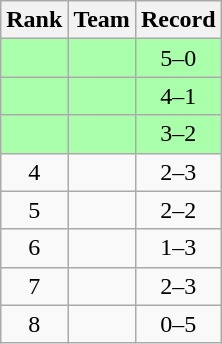<table class="wikitable">
<tr>
<th>Rank</th>
<th>Team</th>
<th>Record</th>
</tr>
<tr bgcolor="#aaffaa">
<td align=center></td>
<td></td>
<td align=center>5–0</td>
</tr>
<tr bgcolor="#aaffaa">
<td align=center></td>
<td></td>
<td align=center>4–1</td>
</tr>
<tr bgcolor="#aaffaa">
<td align=center></td>
<td></td>
<td align=center>3–2</td>
</tr>
<tr>
<td align=center>4</td>
<td></td>
<td align=center>2–3</td>
</tr>
<tr>
<td align=center>5</td>
<td></td>
<td align=center>2–2</td>
</tr>
<tr>
<td align=center>6</td>
<td></td>
<td align=center>1–3</td>
</tr>
<tr>
<td align=center>7</td>
<td></td>
<td align=center>2–3</td>
</tr>
<tr>
<td align=center>8</td>
<td></td>
<td align=center>0–5</td>
</tr>
</table>
